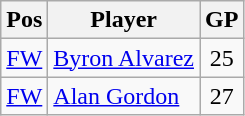<table class=wikitable>
<tr>
<th>Pos</th>
<th>Player</th>
<th>GP</th>
</tr>
<tr>
<td align="center"><a href='#'>FW</a></td>
<td> <a href='#'>Byron Alvarez</a></td>
<td align="center">25</td>
</tr>
<tr>
<td align="center"><a href='#'>FW</a></td>
<td> <a href='#'>Alan Gordon</a></td>
<td align="center">27</td>
</tr>
</table>
